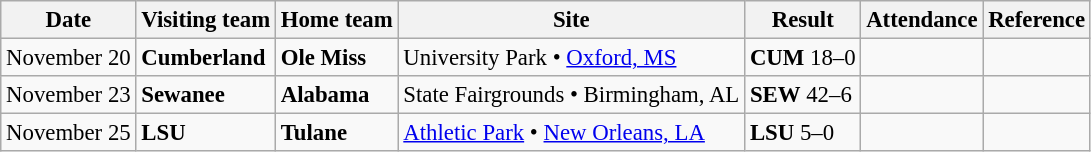<table class="wikitable" style="font-size:95%;">
<tr>
<th>Date</th>
<th>Visiting team</th>
<th>Home team</th>
<th>Site</th>
<th>Result</th>
<th>Attendance</th>
<th class="unsortable">Reference</th>
</tr>
<tr bgcolor=>
<td>November 20</td>
<td><strong>Cumberland</strong></td>
<td><strong>Ole Miss</strong></td>
<td>University Park • <a href='#'>Oxford, MS</a></td>
<td><strong>CUM</strong> 18–0</td>
<td></td>
<td></td>
</tr>
<tr bgcolor=>
<td>November 23</td>
<td><strong>Sewanee</strong></td>
<td><strong>Alabama</strong></td>
<td>State Fairgrounds • Birmingham, AL</td>
<td><strong>SEW</strong> 42–6</td>
<td></td>
<td></td>
</tr>
<tr bgcolor=>
<td>November 25</td>
<td><strong>LSU</strong></td>
<td><strong>Tulane</strong></td>
<td><a href='#'>Athletic Park</a> • <a href='#'>New Orleans, LA</a></td>
<td><strong>LSU</strong> 5–0</td>
<td></td>
<td></td>
</tr>
</table>
